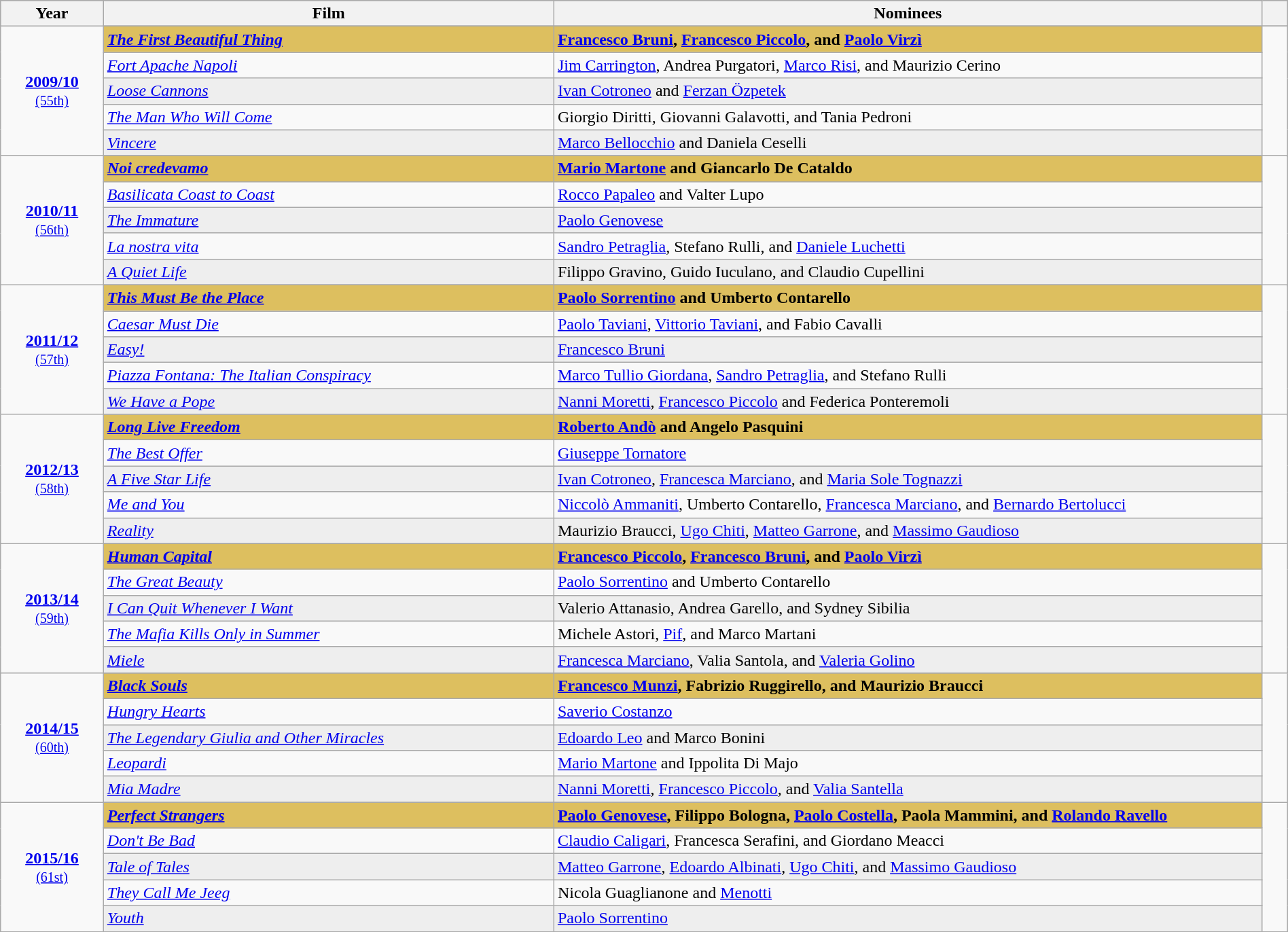<table class="wikitable" style="width:100%">
<tr bgcolor="#bebebe">
<th width="8%">Year</th>
<th width="35%">Film</th>
<th width="55%">Nominees</th>
<th width="2%" class="unstable"></th>
</tr>
<tr>
<td rowspan=6 style="text-align:center"><strong><a href='#'>2009/10</a></strong><br><small><a href='#'>(55th)</a></small></td>
</tr>
<tr>
<td style="background:#DDBF5F"><strong><em><a href='#'>The First Beautiful Thing</a></em></strong></td>
<td style="background:#DDBF5F"><strong><a href='#'>Francesco Bruni</a>, <a href='#'>Francesco Piccolo</a>, and <a href='#'>Paolo Virzì</a></strong></td>
<td rowspan=6 style="text-align:center"></td>
</tr>
<tr>
<td><em><a href='#'>Fort Apache Napoli</a></em></td>
<td><a href='#'>Jim Carrington</a>, Andrea Purgatori, <a href='#'>Marco Risi</a>, and Maurizio Cerino</td>
</tr>
<tr style="background:#eee;">
<td><em><a href='#'>Loose Cannons</a></em></td>
<td><a href='#'>Ivan Cotroneo</a> and <a href='#'>Ferzan Özpetek</a></td>
</tr>
<tr>
<td><em><a href='#'>The Man Who Will Come</a></em></td>
<td>Giorgio Diritti, Giovanni Galavotti, and Tania Pedroni</td>
</tr>
<tr style="background:#eee;">
<td><em><a href='#'>Vincere</a></em></td>
<td><a href='#'>Marco Bellocchio</a> and Daniela Ceselli</td>
</tr>
<tr>
<td rowspan=6 style="text-align:center"><strong><a href='#'>2010/11</a></strong><br><small><a href='#'>(56th)</a></small></td>
</tr>
<tr>
<td style="background:#DDBF5F"><strong><em><a href='#'>Noi credevamo</a></em></strong></td>
<td style="background:#DDBF5F"><strong><a href='#'>Mario Martone</a> and Giancarlo De Cataldo</strong></td>
<td rowspan=6 style="text-align:center"></td>
</tr>
<tr>
<td><em><a href='#'>Basilicata Coast to Coast</a></em></td>
<td><a href='#'>Rocco Papaleo</a> and Valter Lupo</td>
</tr>
<tr style="background:#eee;">
<td><em><a href='#'>The Immature</a></em></td>
<td><a href='#'>Paolo Genovese</a></td>
</tr>
<tr>
<td><em><a href='#'>La nostra vita</a></em></td>
<td><a href='#'>Sandro Petraglia</a>, Stefano Rulli, and <a href='#'>Daniele Luchetti</a></td>
</tr>
<tr style="background:#eee;">
<td><em><a href='#'>A Quiet Life</a></em></td>
<td>Filippo Gravino, Guido Iuculano, and Claudio Cupellini</td>
</tr>
<tr>
<td rowspan=6 style="text-align:center"><strong><a href='#'>2011/12</a></strong><br><small><a href='#'>(57th)</a></small></td>
</tr>
<tr>
<td style="background:#DDBF5F"><strong><em><a href='#'>This Must Be the Place</a></em></strong></td>
<td style="background:#DDBF5F"><strong><a href='#'>Paolo Sorrentino</a> and Umberto Contarello</strong></td>
<td rowspan=6 style="text-align:center"></td>
</tr>
<tr>
<td><em><a href='#'>Caesar Must Die</a></em></td>
<td><a href='#'>Paolo Taviani</a>, <a href='#'>Vittorio Taviani</a>, and Fabio Cavalli</td>
</tr>
<tr style="background:#eee;">
<td><em><a href='#'>Easy!</a></em></td>
<td><a href='#'>Francesco Bruni</a></td>
</tr>
<tr>
<td><em><a href='#'>Piazza Fontana: The Italian Conspiracy</a></em></td>
<td><a href='#'>Marco Tullio Giordana</a>, <a href='#'>Sandro Petraglia</a>, and Stefano Rulli</td>
</tr>
<tr style="background:#eee;">
<td><em><a href='#'>We Have a Pope</a></em></td>
<td><a href='#'>Nanni Moretti</a>, <a href='#'>Francesco Piccolo</a> and Federica Ponteremoli</td>
</tr>
<tr>
<td rowspan=6 style="text-align:center"><strong><a href='#'>2012/13</a></strong><br><small><a href='#'>(58th)</a></small></td>
</tr>
<tr>
<td style="background:#DDBF5F"><strong><em><a href='#'>Long Live Freedom</a></em></strong></td>
<td style="background:#DDBF5F"><strong><a href='#'>Roberto Andò</a> and Angelo Pasquini</strong></td>
<td rowspan=6 style="text-align:center"></td>
</tr>
<tr>
<td><em><a href='#'>The Best Offer</a></em></td>
<td><a href='#'>Giuseppe Tornatore</a></td>
</tr>
<tr style="background:#eee;">
<td><em><a href='#'>A Five Star Life</a></em></td>
<td><a href='#'>Ivan Cotroneo</a>, <a href='#'>Francesca Marciano</a>, and <a href='#'>Maria Sole Tognazzi</a></td>
</tr>
<tr>
<td><em><a href='#'>Me and You</a></em></td>
<td><a href='#'>Niccolò Ammaniti</a>, Umberto Contarello, <a href='#'>Francesca Marciano</a>, and <a href='#'>Bernardo Bertolucci</a></td>
</tr>
<tr style="background:#eee;">
<td><em><a href='#'>Reality</a></em></td>
<td>Maurizio Braucci, <a href='#'>Ugo Chiti</a>, <a href='#'>Matteo Garrone</a>, and <a href='#'>Massimo Gaudioso</a></td>
</tr>
<tr>
<td rowspan=6 style="text-align:center"><strong><a href='#'>2013/14</a></strong><br><small><a href='#'>(59th)</a></small></td>
</tr>
<tr>
<td style="background:#DDBF5F"><strong><em><a href='#'>Human Capital</a></em></strong></td>
<td style="background:#DDBF5F"><strong><a href='#'>Francesco Piccolo</a>, <a href='#'>Francesco Bruni</a>, and <a href='#'>Paolo Virzì</a></strong></td>
<td rowspan=6 style="text-align:center"></td>
</tr>
<tr>
<td><em><a href='#'>The Great Beauty</a></em></td>
<td><a href='#'>Paolo Sorrentino</a> and Umberto Contarello</td>
</tr>
<tr style="background:#eee;">
<td><em><a href='#'>I Can Quit Whenever I Want</a></em></td>
<td>Valerio Attanasio, Andrea Garello, and Sydney Sibilia</td>
</tr>
<tr>
<td><em><a href='#'>The Mafia Kills Only in Summer</a></em></td>
<td>Michele Astori, <a href='#'>Pif</a>, and Marco Martani</td>
</tr>
<tr style="background:#eee;">
<td><em><a href='#'>Miele</a></em></td>
<td><a href='#'>Francesca Marciano</a>, Valia Santola, and <a href='#'>Valeria Golino</a></td>
</tr>
<tr>
<td rowspan=6 style="text-align:center"><strong><a href='#'>2014/15</a></strong><br><small><a href='#'>(60th)</a></small></td>
</tr>
<tr>
<td style="background:#DDBF5F"><strong><em><a href='#'>Black Souls</a></em></strong></td>
<td style="background:#DDBF5F"><strong><a href='#'>Francesco Munzi</a>, Fabrizio Ruggirello, and Maurizio Braucci</strong></td>
<td rowspan=6 style="text-align:center"></td>
</tr>
<tr>
<td><em><a href='#'>Hungry Hearts</a></em></td>
<td><a href='#'>Saverio Costanzo</a></td>
</tr>
<tr style="background:#eee;">
<td><em><a href='#'>The Legendary Giulia and Other Miracles</a></em></td>
<td><a href='#'>Edoardo Leo</a> and Marco Bonini</td>
</tr>
<tr>
<td><em><a href='#'>Leopardi</a></em></td>
<td><a href='#'>Mario Martone</a> and Ippolita Di Majo</td>
</tr>
<tr style="background:#eee;">
<td><em><a href='#'>Mia Madre</a></em></td>
<td><a href='#'>Nanni Moretti</a>, <a href='#'>Francesco Piccolo</a>, and <a href='#'>Valia Santella</a></td>
</tr>
<tr>
<td rowspan=6 style="text-align:center"><strong><a href='#'>2015/16</a></strong><br><small><a href='#'>(61st)</a></small></td>
</tr>
<tr>
<td style="background:#DDBF5F"><strong><em><a href='#'>Perfect Strangers</a></em></strong></td>
<td style="background:#DDBF5F"><strong><a href='#'>Paolo Genovese</a>, Filippo Bologna, <a href='#'>Paolo Costella</a>, Paola Mammini, and <a href='#'>Rolando Ravello</a></strong></td>
<td rowspan=6 style="text-align:center"></td>
</tr>
<tr>
<td><em><a href='#'>Don't Be Bad</a></em></td>
<td><a href='#'>Claudio Caligari</a>, Francesca Serafini, and Giordano Meacci</td>
</tr>
<tr style="background:#eee;">
<td><em><a href='#'>Tale of Tales</a></em></td>
<td><a href='#'>Matteo Garrone</a>, <a href='#'>Edoardo Albinati</a>, <a href='#'>Ugo Chiti</a>, and <a href='#'>Massimo Gaudioso</a></td>
</tr>
<tr>
<td><em><a href='#'>They Call Me Jeeg</a></em></td>
<td>Nicola Guaglianone and <a href='#'>Menotti</a></td>
</tr>
<tr style="background:#eee;">
<td><em><a href='#'>Youth</a></em></td>
<td><a href='#'>Paolo Sorrentino</a></td>
</tr>
</table>
